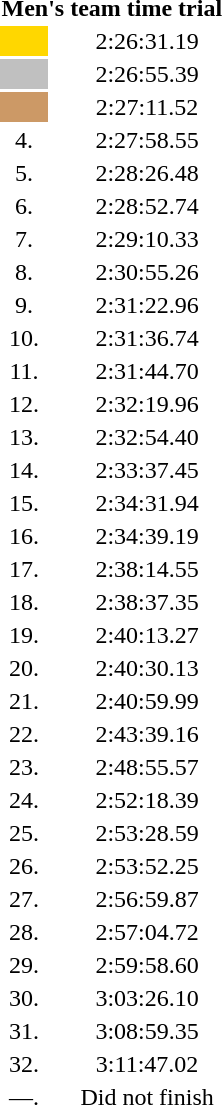<table style="text-align:center">
<tr>
<td colspan=3 align=left><strong>Men's team time trial</strong></td>
</tr>
<tr>
<td width=30 bgcolor=gold></td>
<td align=left></td>
<td width=100>2:26:31.19</td>
</tr>
<tr>
<td bgcolor=silver></td>
<td align=left></td>
<td>2:26:55.39</td>
</tr>
<tr>
<td bgcolor=cc9966></td>
<td align=left></td>
<td>2:27:11.52</td>
</tr>
<tr>
<td>4.</td>
<td align=left></td>
<td>2:27:58.55</td>
</tr>
<tr>
<td>5.</td>
<td align=left></td>
<td>2:28:26.48</td>
</tr>
<tr>
<td>6.</td>
<td align=left></td>
<td>2:28:52.74</td>
</tr>
<tr>
<td>7.</td>
<td align=left></td>
<td>2:29:10.33</td>
</tr>
<tr>
<td>8.</td>
<td align=left></td>
<td>2:30:55.26</td>
</tr>
<tr>
<td>9.</td>
<td align=left></td>
<td>2:31:22.96</td>
</tr>
<tr>
<td>10.</td>
<td align=left></td>
<td>2:31:36.74</td>
</tr>
<tr>
<td>11.</td>
<td align=left></td>
<td>2:31:44.70</td>
</tr>
<tr>
<td>12.</td>
<td align=left></td>
<td>2:32:19.96</td>
</tr>
<tr>
<td>13.</td>
<td align=left></td>
<td>2:32:54.40</td>
</tr>
<tr>
<td>14.</td>
<td align=left></td>
<td>2:33:37.45</td>
</tr>
<tr>
<td>15.</td>
<td align=left></td>
<td>2:34:31.94</td>
</tr>
<tr>
<td>16.</td>
<td align=left></td>
<td>2:34:39.19</td>
</tr>
<tr>
<td>17.</td>
<td align=left></td>
<td>2:38:14.55</td>
</tr>
<tr>
<td>18.</td>
<td align=left></td>
<td>2:38:37.35</td>
</tr>
<tr>
<td>19.</td>
<td align=left></td>
<td>2:40:13.27</td>
</tr>
<tr>
<td>20.</td>
<td align=left></td>
<td>2:40:30.13</td>
</tr>
<tr>
<td>21.</td>
<td align=left></td>
<td>2:40:59.99</td>
</tr>
<tr>
<td>22.</td>
<td align=left></td>
<td>2:43:39.16</td>
</tr>
<tr>
<td>23.</td>
<td align=left></td>
<td>2:48:55.57</td>
</tr>
<tr>
<td>24.</td>
<td align=left></td>
<td>2:52:18.39</td>
</tr>
<tr>
<td>25.</td>
<td align=left></td>
<td>2:53:28.59</td>
</tr>
<tr>
<td>26.</td>
<td align=left></td>
<td>2:53:52.25</td>
</tr>
<tr>
<td>27.</td>
<td align=left></td>
<td>2:56:59.87</td>
</tr>
<tr>
<td>28.</td>
<td align=left></td>
<td>2:57:04.72</td>
</tr>
<tr>
<td>29.</td>
<td align=left></td>
<td>2:59:58.60</td>
</tr>
<tr>
<td>30.</td>
<td align=left></td>
<td>3:03:26.10</td>
</tr>
<tr>
<td>31.</td>
<td align=left></td>
<td>3:08:59.35</td>
</tr>
<tr>
<td>32.</td>
<td align=left></td>
<td>3:11:47.02</td>
</tr>
<tr>
<td>—.</td>
<td align=left></td>
<td>Did not finish</td>
</tr>
</table>
